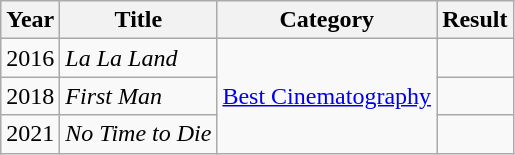<table class="wikitable">
<tr>
<th>Year</th>
<th>Title</th>
<th>Category</th>
<th>Result</th>
</tr>
<tr>
<td>2016</td>
<td><em>La La Land</em></td>
<td rowspan=3><a href='#'>Best Cinematography</a></td>
<td></td>
</tr>
<tr>
<td>2018</td>
<td><em>First Man</em></td>
<td></td>
</tr>
<tr>
<td>2021</td>
<td><em>No Time to Die</em></td>
<td></td>
</tr>
</table>
